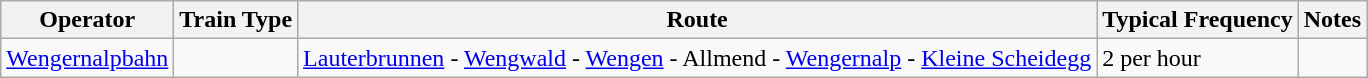<table class="wikitable vatop">
<tr>
<th>Operator</th>
<th>Train Type</th>
<th>Route</th>
<th>Typical Frequency</th>
<th>Notes</th>
</tr>
<tr>
<td><a href='#'>Wengernalpbahn</a></td>
<td></td>
<td><a href='#'>Lauterbrunnen</a> - <a href='#'>Wengwald</a> - <a href='#'>Wengen</a> - Allmend - <a href='#'>Wengernalp</a> - <a href='#'>Kleine Scheidegg</a></td>
<td>2 per hour</td>
<td></td>
</tr>
</table>
